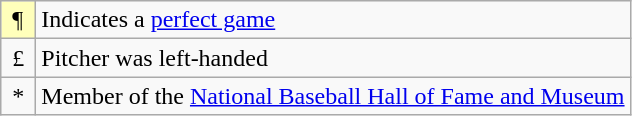<table class="wikitable" border="1">
<tr>
<td bgcolor="#ffffbb"> ¶ </td>
<td>Indicates a <a href='#'>perfect game</a></td>
</tr>
<tr>
<td> £ </td>
<td>Pitcher was left-handed</td>
</tr>
<tr>
<td> * </td>
<td>Member of the <a href='#'>National Baseball Hall of Fame and Museum</a></td>
</tr>
</table>
